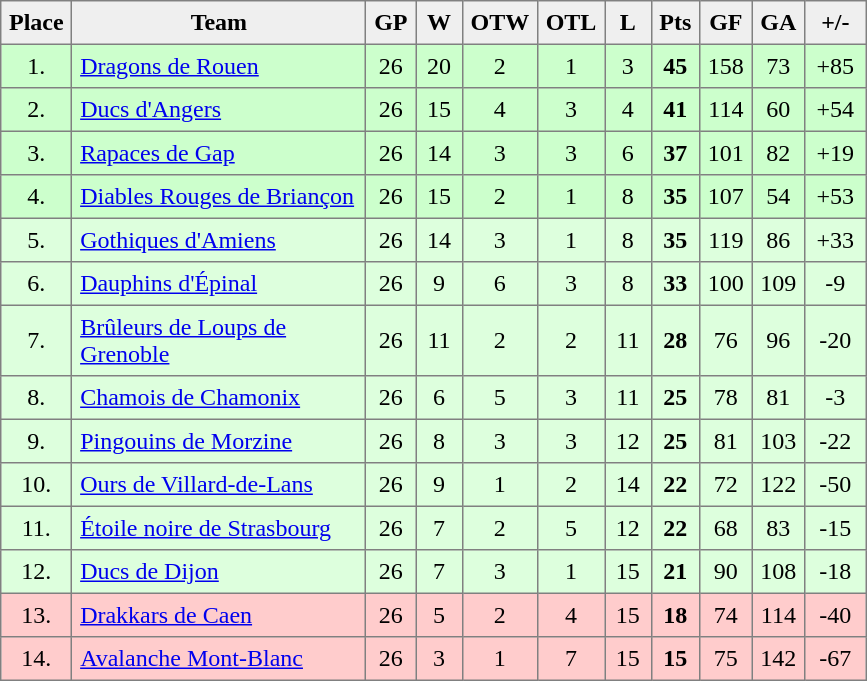<table style=border-collapse:collapse border=1 cellspacing=0 cellpadding=5>
<tr align=center bgcolor=#efefef>
<th width=20>Place</th>
<th width=185>Team</th>
<th width=20>GP</th>
<th width=20>W</th>
<th width=20>OTW</th>
<th width=20>OTL</th>
<th width=20>L</th>
<th width=20>Pts</th>
<th width=20>GF</th>
<th width=20>GA</th>
<th width=30>+/-</th>
</tr>
<tr align="center" bgcolor="#ccffcc">
<td>1.</td>
<td align="left"><a href='#'>Dragons de Rouen</a></td>
<td>26</td>
<td>20</td>
<td>2</td>
<td>1</td>
<td>3</td>
<td><strong>45</strong></td>
<td>158</td>
<td>73</td>
<td>+85</td>
</tr>
<tr align="center" bgcolor="#ccffcc">
<td>2.</td>
<td align="left"><a href='#'>Ducs d'Angers</a></td>
<td>26</td>
<td>15</td>
<td>4</td>
<td>3</td>
<td>4</td>
<td><strong>41</strong></td>
<td>114</td>
<td>60</td>
<td>+54</td>
</tr>
<tr align="center" bgcolor="#ccffcc">
<td>3.</td>
<td align="left"><a href='#'>Rapaces de Gap</a></td>
<td>26</td>
<td>14</td>
<td>3</td>
<td>3</td>
<td>6</td>
<td><strong>37</strong></td>
<td>101</td>
<td>82</td>
<td>+19</td>
</tr>
<tr align="center" bgcolor="#ccffcc">
<td>4.</td>
<td align="left"><a href='#'>Diables Rouges de Briançon</a></td>
<td>26</td>
<td>15</td>
<td>2</td>
<td>1</td>
<td>8</td>
<td><strong>35</strong></td>
<td>107</td>
<td>54</td>
<td>+53</td>
</tr>
<tr align="center" bgcolor="#ddffdd">
<td>5.</td>
<td align="left"><a href='#'>Gothiques d'Amiens</a></td>
<td>26</td>
<td>14</td>
<td>3</td>
<td>1</td>
<td>8</td>
<td><strong>35</strong></td>
<td>119</td>
<td>86</td>
<td>+33</td>
</tr>
<tr align="center" bgcolor="#ddffdd">
<td>6.</td>
<td align="left"><a href='#'>Dauphins d'Épinal</a></td>
<td>26</td>
<td>9</td>
<td>6</td>
<td>3</td>
<td>8</td>
<td><strong>33</strong></td>
<td>100</td>
<td>109</td>
<td>-9</td>
</tr>
<tr align="center" bgcolor="#ddffdd">
<td>7.</td>
<td align="left"><a href='#'>Brûleurs de Loups de Grenoble</a></td>
<td>26</td>
<td>11</td>
<td>2</td>
<td>2</td>
<td>11</td>
<td><strong>28</strong></td>
<td>76</td>
<td>96</td>
<td>-20</td>
</tr>
<tr align="center" bgcolor="#ddffdd">
<td>8.</td>
<td align="left"><a href='#'>Chamois de Chamonix</a></td>
<td>26</td>
<td>6</td>
<td>5</td>
<td>3</td>
<td>11</td>
<td><strong>25</strong></td>
<td>78</td>
<td>81</td>
<td>-3</td>
</tr>
<tr align="center" bgcolor="#ddffdd">
<td>9.</td>
<td align="left"><a href='#'>Pingouins de Morzine</a></td>
<td>26</td>
<td>8</td>
<td>3</td>
<td>3</td>
<td>12</td>
<td><strong>25</strong></td>
<td>81</td>
<td>103</td>
<td>-22</td>
</tr>
<tr align="center" bgcolor="#ddffdd">
<td>10.</td>
<td align="left"><a href='#'>Ours de Villard-de-Lans</a></td>
<td>26</td>
<td>9</td>
<td>1</td>
<td>2</td>
<td>14</td>
<td><strong>22</strong></td>
<td>72</td>
<td>122</td>
<td>-50</td>
</tr>
<tr align="center" bgcolor="#ddffdd">
<td>11.</td>
<td align="left"><a href='#'>Étoile noire de Strasbourg</a></td>
<td>26</td>
<td>7</td>
<td>2</td>
<td>5</td>
<td>12</td>
<td><strong>22</strong></td>
<td>68</td>
<td>83</td>
<td>-15</td>
</tr>
<tr align="center" bgcolor="#ddffdd">
<td>12.</td>
<td align="left"><a href='#'>Ducs de Dijon</a></td>
<td>26</td>
<td>7</td>
<td>3</td>
<td>1</td>
<td>15</td>
<td><strong>21</strong></td>
<td>90</td>
<td>108</td>
<td>-18</td>
</tr>
<tr align="center" bgcolor="#ffcccc">
<td>13.</td>
<td align="left"><a href='#'>Drakkars de Caen</a></td>
<td>26</td>
<td>5</td>
<td>2</td>
<td>4</td>
<td>15</td>
<td><strong>18</strong></td>
<td>74</td>
<td>114</td>
<td>-40</td>
</tr>
<tr align="center" bgcolor="#ffcccc">
<td>14.</td>
<td align="left"><a href='#'>Avalanche Mont-Blanc</a></td>
<td>26</td>
<td>3</td>
<td>1</td>
<td>7</td>
<td>15</td>
<td><strong>15</strong></td>
<td>75</td>
<td>142</td>
<td>-67</td>
</tr>
</table>
